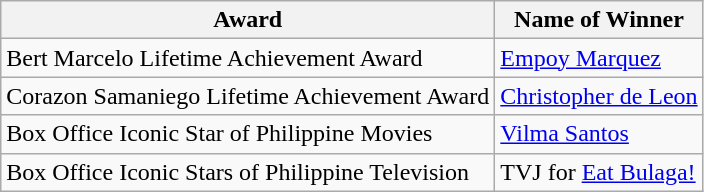<table class="wikitable"  style="text-align:left;">
<tr>
<th>Award</th>
<th>Name of Winner</th>
</tr>
<tr>
<td>Bert Marcelo Lifetime Achievement Award</td>
<td><a href='#'>Empoy Marquez</a></td>
</tr>
<tr>
<td>Corazon Samaniego Lifetime Achievement Award</td>
<td><a href='#'>Christopher de Leon</a></td>
</tr>
<tr>
<td>Box Office Iconic Star of Philippine Movies</td>
<td><a href='#'>Vilma Santos</a></td>
</tr>
<tr>
<td>Box Office Iconic Stars of Philippine Television</td>
<td>TVJ for <a href='#'>Eat Bulaga!</a></td>
</tr>
</table>
